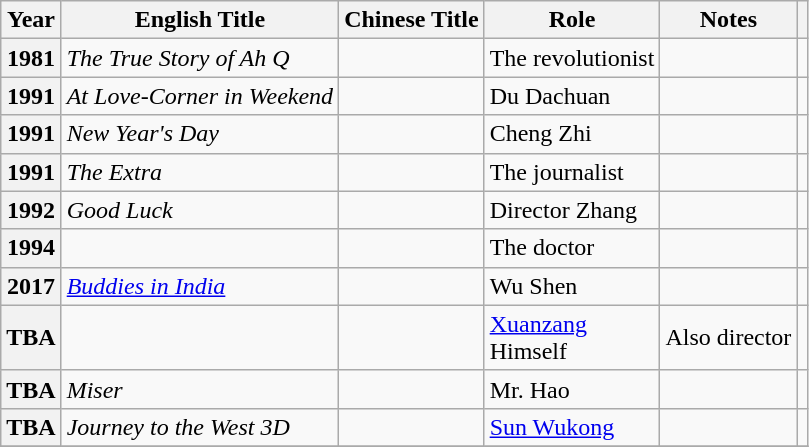<table class="wikitable plainrowheaders sortable" style="margin-right: 0;">
<tr>
<th scope="col">Year</th>
<th scope="col">English Title</th>
<th scope="col">Chinese Title</th>
<th scope="col">Role</th>
<th scope="col" class="unsortable">Notes</th>
<th scope="col" class="unsortable"></th>
</tr>
<tr>
<th scope="row">1981</th>
<td><em>The True Story of Ah Q</em></td>
<td></td>
<td>The revolutionist</td>
<td></td>
<td style="text-align: center;"></td>
</tr>
<tr>
<th scope="row">1991</th>
<td><em>At Love-Corner in Weekend</em></td>
<td></td>
<td>Du Dachuan</td>
<td></td>
<td style="text-align: center;"></td>
</tr>
<tr>
<th scope="row">1991</th>
<td><em>New Year's Day</em></td>
<td></td>
<td>Cheng Zhi</td>
<td></td>
<td style="text-align: center;"></td>
</tr>
<tr>
<th scope="row">1991</th>
<td><em>The Extra</em></td>
<td></td>
<td>The journalist</td>
<td></td>
<td style="text-align: center;"></td>
</tr>
<tr>
<th scope="row">1992</th>
<td><em>Good Luck</em></td>
<td></td>
<td>Director Zhang</td>
<td></td>
<td style="text-align: center;"></td>
</tr>
<tr>
<th scope="row">1994</th>
<td></td>
<td></td>
<td>The doctor</td>
<td></td>
<td style="text-align: center;"></td>
</tr>
<tr>
<th scope="row">2017</th>
<td><em><a href='#'>Buddies in India</a></em></td>
<td></td>
<td>Wu Shen</td>
<td></td>
<td style="text-align: center;"></td>
</tr>
<tr>
<th scope="row">TBA</th>
<td></td>
<td></td>
<td><a href='#'>Xuanzang</a><br>Himself</td>
<td>Also director</td>
<td style="text-align: center;"></td>
</tr>
<tr>
<th scope="row">TBA</th>
<td><em>Miser</em></td>
<td></td>
<td>Mr. Hao</td>
<td></td>
<td style="text-align: center;"></td>
</tr>
<tr>
<th scope="row">TBA</th>
<td><em>Journey to the West 3D</em></td>
<td></td>
<td><a href='#'>Sun Wukong</a></td>
<td></td>
<td style="text-align: center;"></td>
</tr>
<tr>
</tr>
</table>
